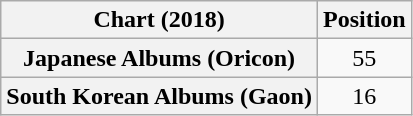<table class="wikitable sortable plainrowheaders" style="text-align:center;">
<tr>
<th>Chart (2018)</th>
<th>Position</th>
</tr>
<tr>
<th scope="row">Japanese Albums (Oricon)</th>
<td>55</td>
</tr>
<tr>
<th scope="row">South Korean Albums (Gaon)</th>
<td>16</td>
</tr>
</table>
